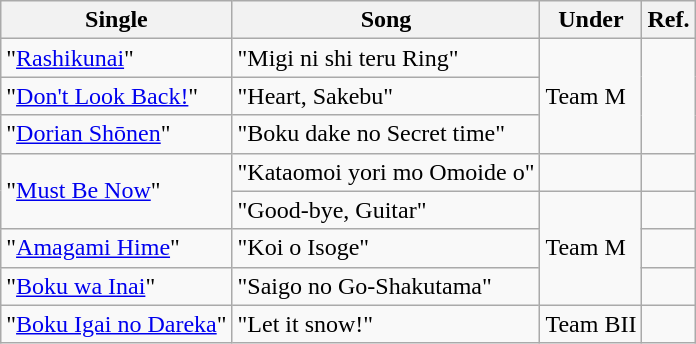<table class="wikitable">
<tr>
<th>Single</th>
<th>Song</th>
<th>Under</th>
<th>Ref.</th>
</tr>
<tr>
<td>"<a href='#'>Rashikunai</a>"</td>
<td>"Migi ni shi teru Ring"</td>
<td rowspan="3">Team M</td>
<td rowspan="3"></td>
</tr>
<tr>
<td>"<a href='#'>Don't Look Back!</a>"</td>
<td>"Heart, Sakebu"</td>
</tr>
<tr>
<td>"<a href='#'>Dorian Shōnen</a>"</td>
<td>"Boku dake no Secret time"</td>
</tr>
<tr>
<td rowspan="2">"<a href='#'>Must Be Now</a>"</td>
<td>"Kataomoi yori mo Omoide o"</td>
<td></td>
<td></td>
</tr>
<tr>
<td>"Good-bye, Guitar"</td>
<td rowspan="3">Team M</td>
<td></td>
</tr>
<tr>
<td>"<a href='#'>Amagami Hime</a>"</td>
<td>"Koi o Isoge"</td>
<td></td>
</tr>
<tr>
<td>"<a href='#'>Boku wa Inai</a>"</td>
<td>"Saigo no Go-Shakutama"</td>
<td></td>
</tr>
<tr>
<td>"<a href='#'>Boku Igai no Dareka</a>"</td>
<td>"Let it snow!"</td>
<td>Team BII</td>
<td></td>
</tr>
</table>
